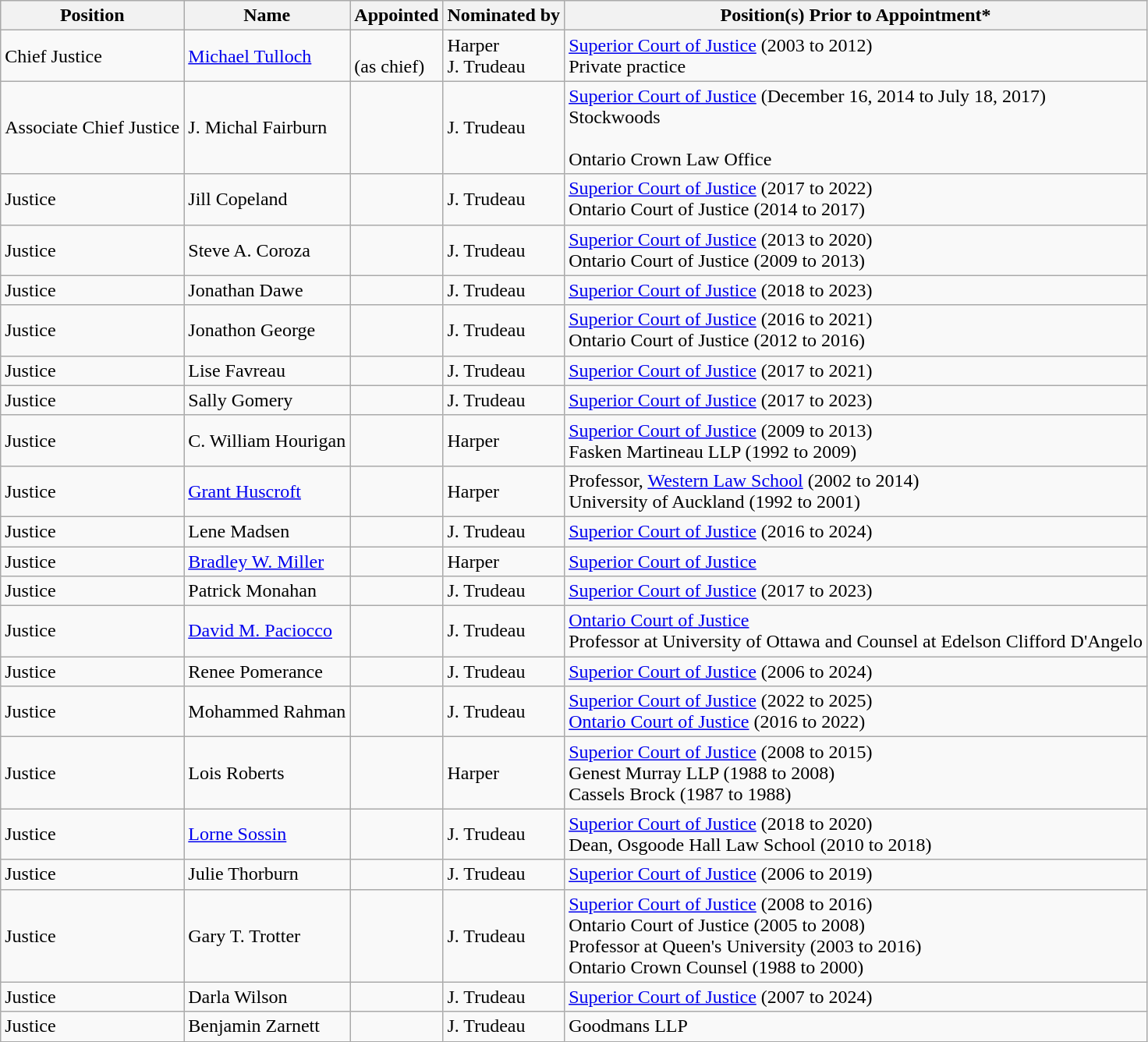<table class="wikitable sortable">
<tr ">
<th>Position</th>
<th>Name</th>
<th>Appointed</th>
<th>Nominated by</th>
<th class="unsortable">Position(s) Prior to Appointment*</th>
</tr>
<tr>
<td>Chief Justice</td>
<td><a href='#'>Michael Tulloch</a></td>
<td><br> (as chief)</td>
<td>Harper<br>J. Trudeau</td>
<td><a href='#'>Superior Court of Justice</a> (2003 to 2012) <br> Private practice</td>
</tr>
<tr>
<td>Associate Chief Justice</td>
<td>J. Michal Fairburn</td>
<td><br></td>
<td>J. Trudeau</td>
<td><a href='#'>Superior Court of Justice</a> (December 16, 2014 to July 18, 2017) <br>Stockwoods<br><br>Ontario Crown Law Office</td>
</tr>
<tr>
<td>Justice</td>
<td>Jill Copeland</td>
<td></td>
<td>J. Trudeau</td>
<td><a href='#'>Superior Court of Justice</a> (2017 to 2022) <br> Ontario Court of Justice (2014 to 2017) <br></td>
</tr>
<tr>
<td>Justice</td>
<td>Steve A. Coroza</td>
<td></td>
<td>J. Trudeau</td>
<td><a href='#'>Superior Court of Justice</a> (2013 to 2020) <br> Ontario Court of Justice (2009 to 2013) <br></td>
</tr>
<tr>
<td>Justice</td>
<td>Jonathan Dawe</td>
<td></td>
<td>J. Trudeau</td>
<td><a href='#'>Superior Court of Justice</a> (2018 to 2023)</td>
</tr>
<tr>
<td>Justice</td>
<td>Jonathon George</td>
<td></td>
<td>J. Trudeau</td>
<td><a href='#'>Superior Court of Justice</a> (2016 to 2021) <br> Ontario Court of Justice (2012 to 2016) <br></td>
</tr>
<tr>
<td>Justice</td>
<td>Lise Favreau</td>
<td></td>
<td>J. Trudeau</td>
<td><a href='#'>Superior Court of Justice</a> (2017 to 2021)</td>
</tr>
<tr>
<td>Justice</td>
<td>Sally Gomery</td>
<td></td>
<td>J. Trudeau</td>
<td><a href='#'>Superior Court of Justice</a> (2017 to 2023)</td>
</tr>
<tr>
<td>Justice</td>
<td>C. William Hourigan</td>
<td></td>
<td>Harper</td>
<td><a href='#'>Superior Court of Justice</a> (2009 to 2013)<br> Fasken Martineau LLP (1992 to 2009)</td>
</tr>
<tr>
<td>Justice</td>
<td><a href='#'>Grant Huscroft</a></td>
<td></td>
<td>Harper</td>
<td>Professor, <a href='#'>Western Law School</a> (2002 to 2014)<br> University of Auckland (1992 to 2001)</td>
</tr>
<tr>
<td>Justice</td>
<td>Lene Madsen</td>
<td></td>
<td>J. Trudeau</td>
<td><a href='#'>Superior Court of Justice</a> (2016 to 2024) <br></td>
</tr>
<tr>
<td>Justice</td>
<td><a href='#'>Bradley W. Miller</a></td>
<td></td>
<td>Harper</td>
<td><a href='#'>Superior Court of Justice</a> <br></td>
</tr>
<tr>
<td>Justice</td>
<td>Patrick Monahan</td>
<td></td>
<td>J. Trudeau</td>
<td><a href='#'>Superior Court of Justice</a> (2017 to 2023)</td>
</tr>
<tr>
<td>Justice</td>
<td><a href='#'>David M. Paciocco</a></td>
<td></td>
<td>J. Trudeau</td>
<td><a href='#'>Ontario Court of Justice</a><br>Professor at University of Ottawa and Counsel at Edelson Clifford D'Angelo</td>
</tr>
<tr>
<td>Justice</td>
<td>Renee Pomerance</td>
<td></td>
<td>J. Trudeau</td>
<td><a href='#'>Superior Court of Justice</a> (2006 to 2024)</td>
</tr>
<tr>
<td>Justice</td>
<td>Mohammed Rahman</td>
<td></td>
<td>J. Trudeau</td>
<td><a href='#'>Superior Court of Justice</a> (2022 to 2025) <br> <a href='#'>Ontario Court of Justice</a> (2016 to 2022)</td>
</tr>
<tr>
<td>Justice</td>
<td>Lois Roberts</td>
<td></td>
<td>Harper</td>
<td><a href='#'>Superior Court of Justice</a> (2008 to 2015)<br> Genest Murray LLP (1988 to 2008)<br> Cassels Brock (1987 to 1988)</td>
</tr>
<tr>
<td>Justice</td>
<td><a href='#'>Lorne Sossin</a></td>
<td></td>
<td>J. Trudeau</td>
<td><a href='#'>Superior Court of Justice</a> (2018 to 2020)<br> Dean, Osgoode Hall Law School (2010 to 2018)</td>
</tr>
<tr>
<td>Justice</td>
<td>Julie Thorburn</td>
<td></td>
<td>J. Trudeau</td>
<td><a href='#'>Superior Court of Justice</a> (2006 to 2019)</td>
</tr>
<tr>
<td>Justice</td>
<td>Gary T. Trotter</td>
<td></td>
<td>J. Trudeau</td>
<td><a href='#'>Superior Court of Justice</a> (2008 to 2016)<br>Ontario Court of Justice (2005 to 2008)<br> Professor at Queen's University (2003 to 2016)<br> Ontario Crown Counsel (1988 to 2000)</td>
</tr>
<tr>
<td>Justice</td>
<td>Darla Wilson</td>
<td></td>
<td>J. Trudeau</td>
<td><a href='#'>Superior Court of Justice</a> (2007 to 2024)</td>
</tr>
<tr>
<td>Justice</td>
<td>Benjamin Zarnett</td>
<td></td>
<td>J. Trudeau</td>
<td>Goodmans LLP</td>
</tr>
</table>
